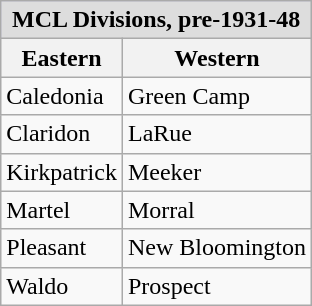<table class="wikitable">
<tr style="background:#ccf;">
<th colspan="6" style="background:#ddd;">MCL Divisions, pre-1931-48</th>
</tr>
<tr>
<th>Eastern</th>
<th>Western</th>
</tr>
<tr>
<td>Caledonia</td>
<td>Green Camp</td>
</tr>
<tr>
<td>Claridon</td>
<td>LaRue</td>
</tr>
<tr>
<td>Kirkpatrick</td>
<td>Meeker</td>
</tr>
<tr>
<td>Martel</td>
<td>Morral</td>
</tr>
<tr>
<td>Pleasant</td>
<td>New Bloomington</td>
</tr>
<tr>
<td>Waldo</td>
<td>Prospect</td>
</tr>
</table>
